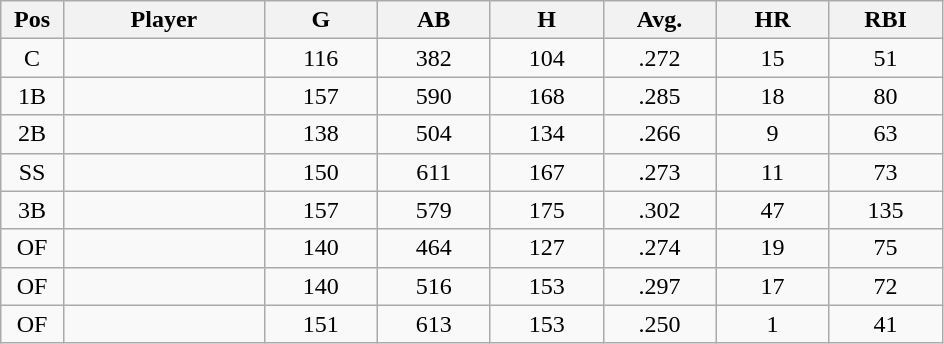<table class="wikitable sortable">
<tr>
<th bgcolor="#DDDDFF" width="5%">Pos</th>
<th bgcolor="#DDDDFF" width="16%">Player</th>
<th bgcolor="#DDDDFF" width="9%">G</th>
<th bgcolor="#DDDDFF" width="9%">AB</th>
<th bgcolor="#DDDDFF" width="9%">H</th>
<th bgcolor="#DDDDFF" width="9%">Avg.</th>
<th bgcolor="#DDDDFF" width="9%">HR</th>
<th bgcolor="#DDDDFF" width="9%">RBI</th>
</tr>
<tr align="center">
<td>C</td>
<td></td>
<td>116</td>
<td>382</td>
<td>104</td>
<td>.272</td>
<td>15</td>
<td>51</td>
</tr>
<tr align="center">
<td>1B</td>
<td></td>
<td>157</td>
<td>590</td>
<td>168</td>
<td>.285</td>
<td>18</td>
<td>80</td>
</tr>
<tr align="center">
<td>2B</td>
<td></td>
<td>138</td>
<td>504</td>
<td>134</td>
<td>.266</td>
<td>9</td>
<td>63</td>
</tr>
<tr align="center">
<td>SS</td>
<td></td>
<td>150</td>
<td>611</td>
<td>167</td>
<td>.273</td>
<td>11</td>
<td>73</td>
</tr>
<tr align="center">
<td>3B</td>
<td></td>
<td>157</td>
<td>579</td>
<td>175</td>
<td>.302</td>
<td>47</td>
<td>135</td>
</tr>
<tr align="center">
<td>OF</td>
<td></td>
<td>140</td>
<td>464</td>
<td>127</td>
<td>.274</td>
<td>19</td>
<td>75</td>
</tr>
<tr align="center">
<td>OF</td>
<td></td>
<td>140</td>
<td>516</td>
<td>153</td>
<td>.297</td>
<td>17</td>
<td>72</td>
</tr>
<tr align="center">
<td>OF</td>
<td></td>
<td>151</td>
<td>613</td>
<td>153</td>
<td>.250</td>
<td>1</td>
<td>41</td>
</tr>
</table>
